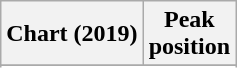<table class="wikitable sortable plainrowheaders" style="text-align:center">
<tr>
<th scope="col">Chart (2019)</th>
<th scope="col">Peak<br>position</th>
</tr>
<tr>
</tr>
<tr>
</tr>
<tr>
</tr>
<tr>
</tr>
</table>
